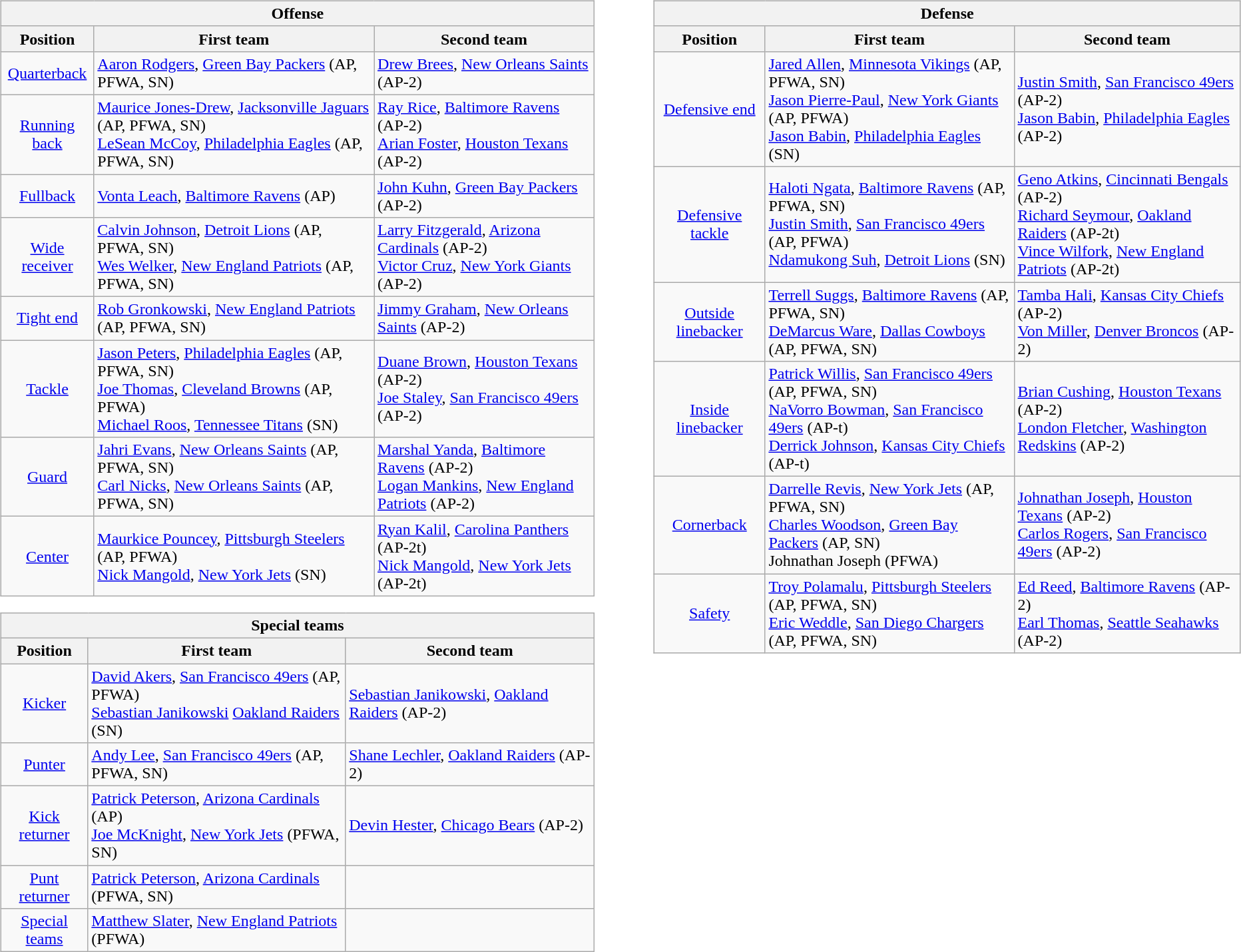<table border=0>
<tr valign="top">
<td><br><table class="wikitable">
<tr>
<th colspan=3>Offense</th>
</tr>
<tr>
<th>Position</th>
<th>First team</th>
<th>Second team</th>
</tr>
<tr>
<td align=center><a href='#'>Quarterback</a></td>
<td><a href='#'>Aaron Rodgers</a>, <a href='#'>Green Bay Packers</a> (AP, PFWA, SN)</td>
<td><a href='#'>Drew Brees</a>, <a href='#'>New Orleans Saints</a> (AP-2)</td>
</tr>
<tr>
<td align=center><a href='#'>Running back</a></td>
<td><a href='#'>Maurice Jones-Drew</a>, <a href='#'>Jacksonville Jaguars</a> (AP, PFWA, SN)<br><a href='#'>LeSean McCoy</a>, <a href='#'>Philadelphia Eagles</a> (AP, PFWA, SN)</td>
<td><a href='#'>Ray Rice</a>, <a href='#'>Baltimore Ravens</a> (AP-2)<br><a href='#'>Arian Foster</a>, <a href='#'>Houston Texans</a> (AP-2)<br></td>
</tr>
<tr>
<td align=center><a href='#'>Fullback</a></td>
<td><a href='#'>Vonta Leach</a>, <a href='#'>Baltimore Ravens</a> (AP)</td>
<td><a href='#'>John Kuhn</a>, <a href='#'>Green Bay Packers</a> (AP-2)</td>
</tr>
<tr>
<td align=center><a href='#'>Wide receiver</a></td>
<td><a href='#'>Calvin Johnson</a>, <a href='#'>Detroit Lions</a> (AP, PFWA, SN)<br><a href='#'>Wes Welker</a>, <a href='#'>New England Patriots</a> (AP, PFWA, SN)</td>
<td><a href='#'>Larry Fitzgerald</a>, <a href='#'>Arizona Cardinals</a> (AP-2)<br> <a href='#'>Victor Cruz</a>, <a href='#'>New York Giants</a> (AP-2)</td>
</tr>
<tr>
<td align=center><a href='#'>Tight end</a></td>
<td><a href='#'>Rob Gronkowski</a>, <a href='#'>New England Patriots</a> (AP, PFWA, SN)</td>
<td><a href='#'>Jimmy Graham</a>, <a href='#'>New Orleans Saints</a> (AP-2)</td>
</tr>
<tr>
<td align=center><a href='#'>Tackle</a></td>
<td><a href='#'>Jason Peters</a>, <a href='#'>Philadelphia Eagles</a> (AP, PFWA, SN)<br><a href='#'>Joe Thomas</a>, <a href='#'>Cleveland Browns</a> (AP, PFWA)<br><a href='#'>Michael Roos</a>, <a href='#'>Tennessee Titans</a> (SN)</td>
<td><a href='#'>Duane Brown</a>, <a href='#'>Houston Texans</a> (AP-2)<br> <a href='#'>Joe Staley</a>, <a href='#'>San Francisco 49ers</a> (AP-2)</td>
</tr>
<tr>
<td align=center><a href='#'>Guard</a></td>
<td><a href='#'>Jahri Evans</a>, <a href='#'>New Orleans Saints</a> (AP, PFWA, SN)<br> <a href='#'>Carl Nicks</a>, <a href='#'>New Orleans Saints</a> (AP, PFWA, SN)</td>
<td><a href='#'>Marshal Yanda</a>, <a href='#'>Baltimore Ravens</a> (AP-2)<br><a href='#'>Logan Mankins</a>, <a href='#'>New England Patriots</a> (AP-2)</td>
</tr>
<tr>
<td align=center><a href='#'>Center</a></td>
<td><a href='#'>Maurkice Pouncey</a>, <a href='#'>Pittsburgh Steelers</a> (AP, PFWA)<br> <a href='#'>Nick Mangold</a>, <a href='#'>New York Jets</a> (SN)</td>
<td><a href='#'>Ryan Kalil</a>, <a href='#'>Carolina Panthers</a> (AP-2t)<br> <a href='#'>Nick Mangold</a>, <a href='#'>New York Jets</a> (AP-2t)</td>
</tr>
</table>
<table class="wikitable">
<tr>
<th colspan=3>Special teams</th>
</tr>
<tr>
<th>Position</th>
<th>First team</th>
<th>Second team</th>
</tr>
<tr>
<td align=center><a href='#'>Kicker</a></td>
<td><a href='#'>David Akers</a>, <a href='#'>San Francisco 49ers</a> (AP, PFWA)<br> <a href='#'>Sebastian Janikowski</a> <a href='#'>Oakland Raiders</a> (SN)<br></td>
<td><a href='#'>Sebastian Janikowski</a>, <a href='#'>Oakland Raiders</a> (AP-2)</td>
</tr>
<tr>
<td align=center><a href='#'>Punter</a></td>
<td><a href='#'>Andy Lee</a>, <a href='#'>San Francisco 49ers</a> (AP, PFWA, SN)</td>
<td><a href='#'>Shane Lechler</a>, <a href='#'>Oakland Raiders</a> (AP-2)</td>
</tr>
<tr>
<td align=center><a href='#'>Kick returner</a></td>
<td><a href='#'>Patrick Peterson</a>, <a href='#'>Arizona Cardinals</a> (AP)<br> <a href='#'>Joe McKnight</a>, <a href='#'>New York Jets</a> (PFWA, SN)</td>
<td><a href='#'>Devin Hester</a>, <a href='#'>Chicago Bears</a> (AP-2)</td>
</tr>
<tr>
<td align=center><a href='#'>Punt returner</a></td>
<td><a href='#'>Patrick Peterson</a>, <a href='#'>Arizona Cardinals</a> (PFWA, SN)</td>
<td></td>
</tr>
<tr>
<td align=center><a href='#'>Special teams</a></td>
<td><a href='#'>Matthew Slater</a>, <a href='#'>New England Patriots</a> (PFWA)</td>
<td></td>
</tr>
</table>
</td>
<td style="padding-left:40px;"><br><table class="wikitable">
<tr>
<th colspan=3>Defense</th>
</tr>
<tr>
<th>Position</th>
<th>First team</th>
<th>Second team</th>
</tr>
<tr>
<td align=center><a href='#'>Defensive end</a></td>
<td><a href='#'>Jared Allen</a>, <a href='#'>Minnesota Vikings</a> (AP, PFWA, SN)<br> <a href='#'>Jason Pierre-Paul</a>, <a href='#'>New York Giants</a> (AP, PFWA)<br> <a href='#'>Jason Babin</a>, <a href='#'>Philadelphia Eagles</a> (SN)</td>
<td><a href='#'>Justin Smith</a>, <a href='#'>San Francisco 49ers</a> (AP-2)<br> <a href='#'>Jason Babin</a>, <a href='#'>Philadelphia Eagles</a> (AP-2)</td>
</tr>
<tr>
<td align=center><a href='#'>Defensive tackle</a></td>
<td><a href='#'>Haloti Ngata</a>, <a href='#'>Baltimore Ravens</a> (AP, PFWA, SN)<br> <a href='#'>Justin Smith</a>, <a href='#'>San Francisco 49ers</a> (AP, PFWA)<br> <a href='#'>Ndamukong Suh</a>, <a href='#'>Detroit Lions</a> (SN)</td>
<td><a href='#'>Geno Atkins</a>, <a href='#'>Cincinnati Bengals</a> (AP-2)<br> <a href='#'>Richard Seymour</a>, <a href='#'>Oakland Raiders</a> (AP-2t)<br> <a href='#'>Vince Wilfork</a>, <a href='#'>New England Patriots</a> (AP-2t)</td>
</tr>
<tr>
<td align=center><a href='#'>Outside linebacker</a></td>
<td><a href='#'>Terrell Suggs</a>, <a href='#'>Baltimore Ravens</a> (AP, PFWA, SN)<br> <a href='#'>DeMarcus Ware</a>, <a href='#'>Dallas Cowboys</a> (AP, PFWA, SN)</td>
<td><a href='#'>Tamba Hali</a>, <a href='#'>Kansas City Chiefs</a> (AP-2)<br> <a href='#'>Von Miller</a>, <a href='#'>Denver Broncos</a> (AP-2)</td>
</tr>
<tr>
<td align=center><a href='#'>Inside linebacker</a></td>
<td><a href='#'>Patrick Willis</a>, <a href='#'>San Francisco 49ers</a> (AP, PFWA, SN)<br> <a href='#'>NaVorro Bowman</a>, <a href='#'>San Francisco 49ers</a> (AP-t)<br> <a href='#'>Derrick Johnson</a>, <a href='#'>Kansas City Chiefs</a> (AP-t)</td>
<td><a href='#'>Brian Cushing</a>, <a href='#'>Houston Texans</a> (AP-2)<br> <a href='#'>London Fletcher</a>, <a href='#'>Washington Redskins</a> (AP-2)</td>
</tr>
<tr>
<td align=center><a href='#'>Cornerback</a></td>
<td><a href='#'>Darrelle Revis</a>, <a href='#'>New York Jets</a> (AP, PFWA, SN)<br> <a href='#'>Charles Woodson</a>, <a href='#'>Green Bay Packers</a> (AP, SN)<br> Johnathan Joseph (PFWA)</td>
<td><a href='#'>Johnathan Joseph</a>, <a href='#'>Houston Texans</a> (AP-2)<br> <a href='#'>Carlos Rogers</a>, <a href='#'>San Francisco 49ers</a> (AP-2)</td>
</tr>
<tr>
<td align=center><a href='#'>Safety</a></td>
<td><a href='#'>Troy Polamalu</a>, <a href='#'>Pittsburgh Steelers</a> (AP, PFWA, SN)<br> <a href='#'>Eric Weddle</a>, <a href='#'>San Diego Chargers</a> (AP, PFWA, SN)</td>
<td><a href='#'>Ed Reed</a>, <a href='#'>Baltimore Ravens</a> (AP-2)<br>  <a href='#'>Earl Thomas</a>, <a href='#'>Seattle Seahawks</a> (AP-2)</td>
</tr>
</table>
</td>
</tr>
</table>
